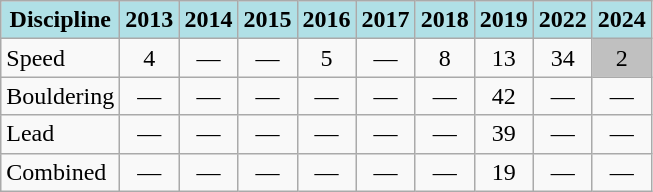<table class="wikitable" style="text-align: center;">
<tr>
<th style="background: #b0e0e6;">Discipline</th>
<th style="background: #b0e0e6;">2013</th>
<th style="background: #b0e0e6;">2014</th>
<th style="background: #b0e0e6;">2015</th>
<th style="background: #b0e0e6;">2016</th>
<th style="background: #b0e0e6;">2017</th>
<th style="background: #b0e0e6;">2018</th>
<th style="background: #b0e0e6;">2019</th>
<th style="background: #b0e0e6;">2022</th>
<th style="background: #b0e0e6;">2024</th>
</tr>
<tr>
<td align="left">Speed</td>
<td>4</td>
<td>—</td>
<td>—</td>
<td>5</td>
<td>—</td>
<td>8</td>
<td>13</td>
<td>34</td>
<td style="background: Silver;">2</td>
</tr>
<tr>
<td align="left">Bouldering</td>
<td>—</td>
<td>—</td>
<td>—</td>
<td>—</td>
<td>—</td>
<td>—</td>
<td>42</td>
<td>—</td>
<td>—</td>
</tr>
<tr>
<td align="left">Lead</td>
<td>—</td>
<td>—</td>
<td>—</td>
<td>—</td>
<td>—</td>
<td>—</td>
<td>39</td>
<td>—</td>
<td>—</td>
</tr>
<tr>
<td align="left">Combined</td>
<td>—</td>
<td>—</td>
<td>—</td>
<td>—</td>
<td>—</td>
<td>—</td>
<td>19</td>
<td>—</td>
<td>—</td>
</tr>
</table>
